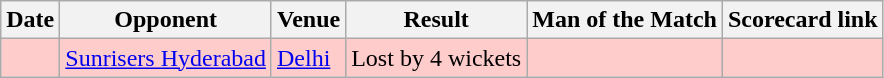<table class="wikitable sortable">
<tr>
<th>Date</th>
<th>Opponent</th>
<th>Venue</th>
<th>Result</th>
<th>Man of the Match</th>
<th>Scorecard link</th>
</tr>
<tr style="background:#fcc;">
<td></td>
<td><a href='#'>Sunrisers Hyderabad</a></td>
<td><a href='#'>Delhi</a></td>
<td>Lost by 4 wickets</td>
<td></td>
<td></td>
</tr>
</table>
